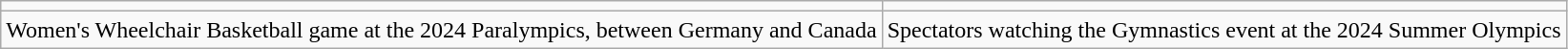<table class="wikitable" style="text-align: center;">
<tr>
<td></td>
<td></td>
</tr>
<tr>
<td>Women's Wheelchair Basketball game at the 2024 Paralympics, between Germany and Canada</td>
<td>Spectators watching the Gymnastics event at the 2024 Summer Olympics</td>
</tr>
</table>
